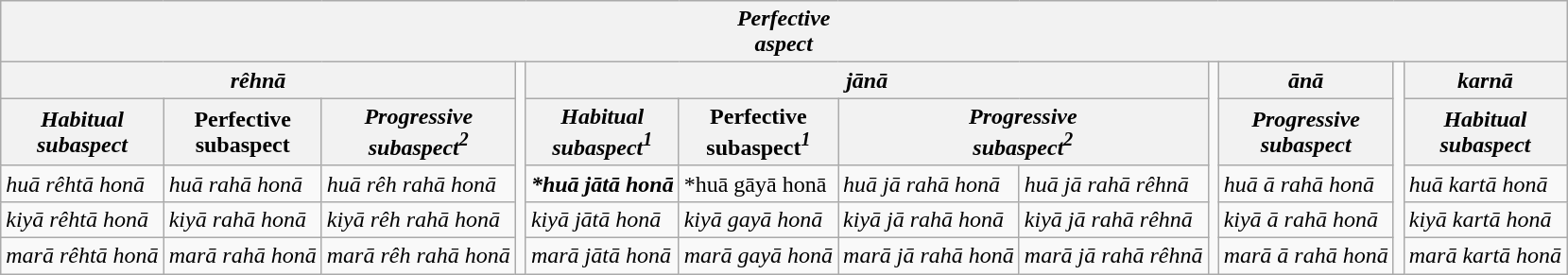<table class="wikitable">
<tr>
<th colspan="12"><em>Perfective</em><br><em>aspect</em></th>
</tr>
<tr>
<th colspan="3"><em>rêhnā</em></th>
<td rowspan="5"></td>
<th colspan="4"><em>jānā</em></th>
<td rowspan="5"></td>
<th><em>ānā</em></th>
<td rowspan="5"></td>
<th><em>karnā</em></th>
</tr>
<tr>
<th><em>Habitual</em><br><em>subaspect</em></th>
<th>Perfective<br>subaspect</th>
<th><em>Progressive</em><br><em>subaspect<sup>2</sup></em></th>
<th><em>Habitual</em><br><em>subaspect<sup>1</sup></em></th>
<th>Perfective<br>subaspect<em><sup>1</sup></em></th>
<th colspan="2"><em>Progressive</em><br><em>subaspect<sup>2</sup></em></th>
<th><em>Progressive</em><br><em>subaspect</em></th>
<th><em>Habitual</em><br><em>subaspect</em></th>
</tr>
<tr>
<td><em>huā rêhtā honā</em></td>
<td><em>huā rahā honā</em></td>
<td><em>huā rêh rahā honā</em></td>
<td><strong><em>*<strong>huā jātā honā<em></td>
<td></em></strong>*</strong>huā gāyā honā</em></td>
<td><em>huā jā rahā honā</em></td>
<td><em>huā jā rahā rêhnā</em></td>
<td><em>huā ā rahā honā</em></td>
<td><em>huā kartā honā</em></td>
</tr>
<tr>
<td><em>kiyā rêhtā honā</em></td>
<td><em>kiyā rahā honā</em></td>
<td><em>kiyā rêh rahā honā</em></td>
<td><em>kiyā jātā honā</em></td>
<td><em>kiyā gayā honā</em></td>
<td><em>kiyā jā rahā honā</em></td>
<td><em>kiyā jā rahā rêhnā</em></td>
<td><em>kiyā ā rahā honā</em></td>
<td><em>kiyā kartā honā</em></td>
</tr>
<tr>
<td><em>marā rêhtā honā</em></td>
<td><em>marā rahā honā</em></td>
<td><em>marā rêh rahā honā</em></td>
<td><em>marā jātā honā</em></td>
<td><em>marā gayā honā</em></td>
<td><em>marā jā rahā honā</em></td>
<td><em>marā jā rahā rêhnā</em></td>
<td><em>marā ā rahā honā</em></td>
<td><em>marā kartā honā</em></td>
</tr>
</table>
